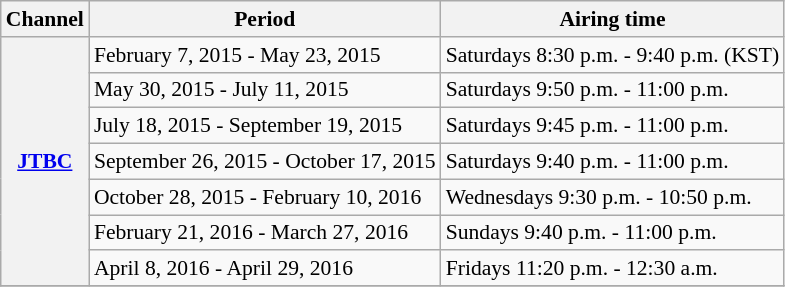<table class="wikitable" style="font-size: 90%;">
<tr>
<th>Channel</th>
<th>Period</th>
<th>Airing time</th>
</tr>
<tr align="center">
<th rowspan="7"><a href='#'>JTBC</a></th>
<td align="left">February 7, 2015 - May 23, 2015</td>
<td align="left">Saturdays 8:30 p.m. - 9:40 p.m. (KST)</td>
</tr>
<tr>
<td align="left">May 30, 2015 - July 11, 2015</td>
<td align="left">Saturdays 9:50 p.m. - 11:00 p.m.</td>
</tr>
<tr>
<td align="left">July 18, 2015 - September 19, 2015</td>
<td align="left">Saturdays 9:45 p.m. - 11:00 p.m.</td>
</tr>
<tr>
<td align="left">September 26, 2015 - October 17, 2015</td>
<td align="left">Saturdays 9:40 p.m. - 11:00 p.m.</td>
</tr>
<tr>
<td align="left">October 28, 2015 - February 10, 2016</td>
<td align="left">Wednesdays 9:30 p.m. - 10:50 p.m.</td>
</tr>
<tr>
<td align="left">February 21, 2016 - March 27, 2016</td>
<td align="left">Sundays 9:40 p.m. - 11:00 p.m.</td>
</tr>
<tr>
<td align="left">April 8, 2016 - April 29, 2016</td>
<td align="left">Fridays 11:20 p.m. - 12:30 a.m.</td>
</tr>
<tr>
</tr>
</table>
